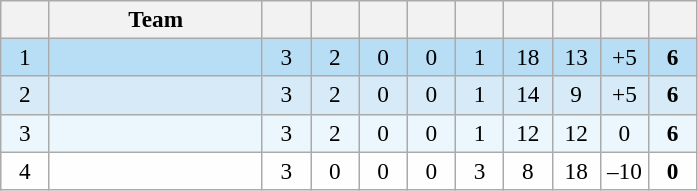<table class="wikitable" style="text-align: center; font-size: 97%;">
<tr>
<th width="25"></th>
<th width="135">Team</th>
<th width="25"></th>
<th width="25"></th>
<th width="25"></th>
<th width="25"></th>
<th width="25"></th>
<th width="25"></th>
<th width="25"></th>
<th width="25"></th>
<th width="25"></th>
</tr>
<tr style="background-color: #b8def6;">
<td>1</td>
<td align=left></td>
<td>3</td>
<td>2</td>
<td>0</td>
<td>0</td>
<td>1</td>
<td>18</td>
<td>13</td>
<td>+5</td>
<td><strong>6</strong></td>
</tr>
<tr style="background-color: #d7eaf7;">
<td>2</td>
<td align=left></td>
<td>3</td>
<td>2</td>
<td>0</td>
<td>0</td>
<td>1</td>
<td>14</td>
<td>9</td>
<td>+5</td>
<td><strong>6</strong></td>
</tr>
<tr style="background-color: #ecf6fd;">
<td>3</td>
<td align=left></td>
<td>3</td>
<td>2</td>
<td>0</td>
<td>0</td>
<td>1</td>
<td>12</td>
<td>12</td>
<td>0</td>
<td><strong>6</strong></td>
</tr>
<tr style="background-color: #fefeff;">
<td>4</td>
<td align=left></td>
<td>3</td>
<td>0</td>
<td>0</td>
<td>0</td>
<td>3</td>
<td>8</td>
<td>18</td>
<td>–10</td>
<td><strong>0</strong></td>
</tr>
</table>
